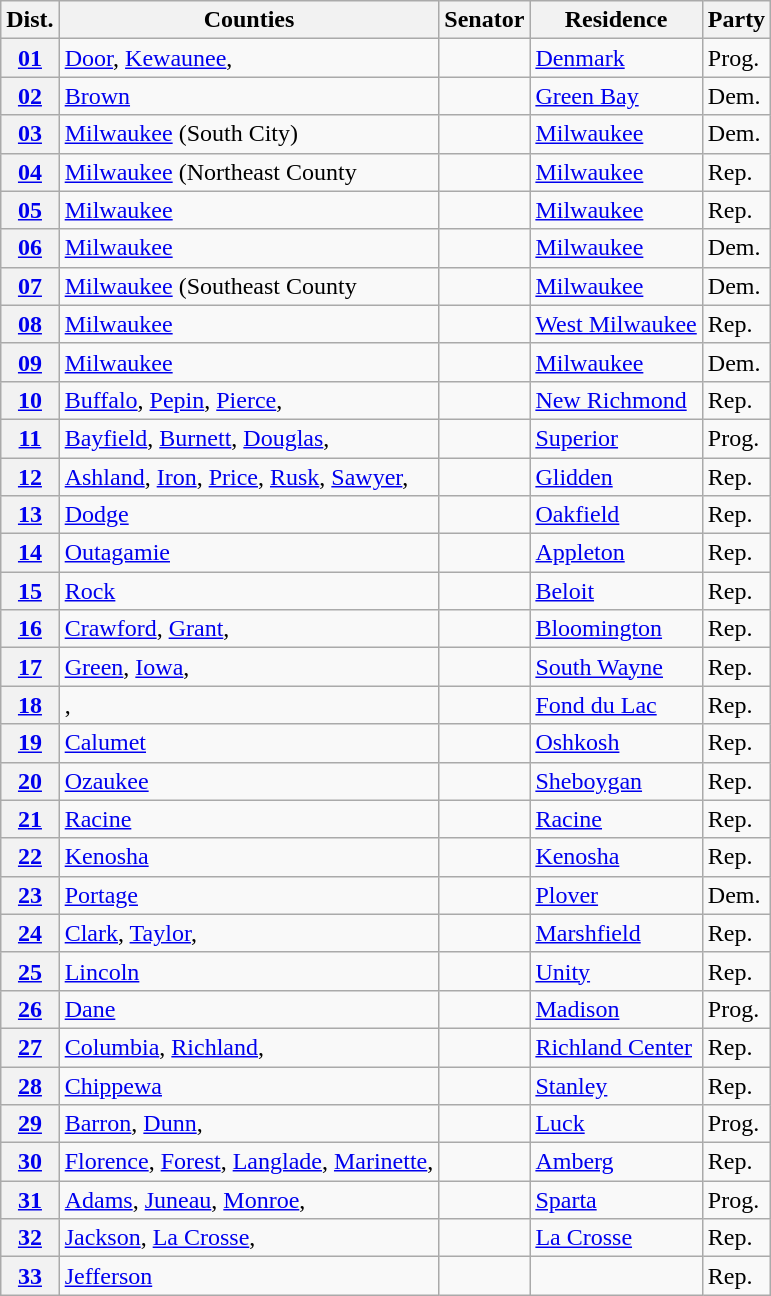<table class="wikitable sortable">
<tr>
<th>Dist.</th>
<th>Counties</th>
<th>Senator</th>
<th>Residence</th>
<th>Party</th>
</tr>
<tr>
<th><a href='#'>01</a></th>
<td><a href='#'>Door</a>, <a href='#'>Kewaunee</a>, </td>
<td></td>
<td><a href='#'>Denmark</a></td>
<td>Prog.</td>
</tr>
<tr>
<th><a href='#'>02</a></th>
<td><a href='#'>Brown</a> </td>
<td></td>
<td><a href='#'>Green Bay</a></td>
<td>Dem.</td>
</tr>
<tr>
<th><a href='#'>03</a></th>
<td><a href='#'>Milwaukee</a> (South City)</td>
<td></td>
<td><a href='#'>Milwaukee</a></td>
<td>Dem.</td>
</tr>
<tr>
<th><a href='#'>04</a></th>
<td><a href='#'>Milwaukee</a> (Northeast County </td>
<td></td>
<td><a href='#'>Milwaukee</a></td>
<td>Rep.</td>
</tr>
<tr>
<th><a href='#'>05</a></th>
<td><a href='#'>Milwaukee</a> </td>
<td></td>
<td><a href='#'>Milwaukee</a></td>
<td>Rep.</td>
</tr>
<tr>
<th><a href='#'>06</a></th>
<td><a href='#'>Milwaukee</a> </td>
<td></td>
<td><a href='#'>Milwaukee</a></td>
<td>Dem.</td>
</tr>
<tr>
<th><a href='#'>07</a></th>
<td><a href='#'>Milwaukee</a> (Southeast County </td>
<td></td>
<td><a href='#'>Milwaukee</a></td>
<td>Dem.</td>
</tr>
<tr>
<th><a href='#'>08</a></th>
<td><a href='#'>Milwaukee</a> </td>
<td></td>
<td><a href='#'>West Milwaukee</a></td>
<td>Rep.</td>
</tr>
<tr>
<th><a href='#'>09</a></th>
<td><a href='#'>Milwaukee</a> </td>
<td></td>
<td><a href='#'>Milwaukee</a></td>
<td>Dem.</td>
</tr>
<tr>
<th><a href='#'>10</a></th>
<td><a href='#'>Buffalo</a>, <a href='#'>Pepin</a>, <a href='#'>Pierce</a>, </td>
<td></td>
<td><a href='#'>New Richmond</a></td>
<td>Rep.</td>
</tr>
<tr>
<th><a href='#'>11</a></th>
<td><a href='#'>Bayfield</a>, <a href='#'>Burnett</a>, <a href='#'>Douglas</a>, </td>
<td></td>
<td><a href='#'>Superior</a></td>
<td>Prog.</td>
</tr>
<tr>
<th><a href='#'>12</a></th>
<td><a href='#'>Ashland</a>, <a href='#'>Iron</a>, <a href='#'>Price</a>, <a href='#'>Rusk</a>, <a href='#'>Sawyer</a>, </td>
<td></td>
<td><a href='#'>Glidden</a></td>
<td>Rep.</td>
</tr>
<tr>
<th><a href='#'>13</a></th>
<td><a href='#'>Dodge</a> </td>
<td></td>
<td><a href='#'>Oakfield</a></td>
<td>Rep.</td>
</tr>
<tr>
<th><a href='#'>14</a></th>
<td><a href='#'>Outagamie</a> </td>
<td></td>
<td><a href='#'>Appleton</a></td>
<td>Rep.</td>
</tr>
<tr>
<th><a href='#'>15</a></th>
<td><a href='#'>Rock</a></td>
<td></td>
<td><a href='#'>Beloit</a></td>
<td>Rep.</td>
</tr>
<tr>
<th><a href='#'>16</a></th>
<td><a href='#'>Crawford</a>, <a href='#'>Grant</a>, </td>
<td></td>
<td><a href='#'>Bloomington</a></td>
<td>Rep.</td>
</tr>
<tr>
<th><a href='#'>17</a></th>
<td><a href='#'>Green</a>, <a href='#'>Iowa</a>, </td>
<td></td>
<td><a href='#'>South Wayne</a></td>
<td>Rep.</td>
</tr>
<tr>
<th><a href='#'>18</a></th>
<td>,  </td>
<td></td>
<td><a href='#'>Fond du Lac</a></td>
<td>Rep.</td>
</tr>
<tr>
<th><a href='#'>19</a></th>
<td><a href='#'>Calumet</a> </td>
<td></td>
<td><a href='#'>Oshkosh</a></td>
<td>Rep.</td>
</tr>
<tr>
<th><a href='#'>20</a></th>
<td><a href='#'>Ozaukee</a> </td>
<td></td>
<td><a href='#'>Sheboygan</a></td>
<td>Rep.</td>
</tr>
<tr>
<th><a href='#'>21</a></th>
<td><a href='#'>Racine</a></td>
<td></td>
<td><a href='#'>Racine</a></td>
<td>Rep.</td>
</tr>
<tr>
<th><a href='#'>22</a></th>
<td><a href='#'>Kenosha</a> </td>
<td></td>
<td><a href='#'>Kenosha</a></td>
<td>Rep.</td>
</tr>
<tr>
<th><a href='#'>23</a></th>
<td><a href='#'>Portage</a> </td>
<td></td>
<td><a href='#'>Plover</a></td>
<td>Dem.</td>
</tr>
<tr>
<th><a href='#'>24</a></th>
<td><a href='#'>Clark</a>, <a href='#'>Taylor</a>, </td>
<td> </td>
<td><a href='#'>Marshfield</a></td>
<td>Rep.</td>
</tr>
<tr>
<th><a href='#'>25</a></th>
<td><a href='#'>Lincoln</a> </td>
<td></td>
<td><a href='#'>Unity</a></td>
<td>Rep.</td>
</tr>
<tr>
<th><a href='#'>26</a></th>
<td><a href='#'>Dane</a></td>
<td></td>
<td><a href='#'>Madison</a></td>
<td>Prog.</td>
</tr>
<tr>
<th><a href='#'>27</a></th>
<td><a href='#'>Columbia</a>, <a href='#'>Richland</a>, </td>
<td></td>
<td><a href='#'>Richland Center</a></td>
<td>Rep.</td>
</tr>
<tr>
<th><a href='#'>28</a></th>
<td><a href='#'>Chippewa</a> </td>
<td></td>
<td><a href='#'>Stanley</a></td>
<td>Rep.</td>
</tr>
<tr>
<th><a href='#'>29</a></th>
<td><a href='#'>Barron</a>, <a href='#'>Dunn</a>, </td>
<td></td>
<td><a href='#'>Luck</a></td>
<td>Prog.</td>
</tr>
<tr>
<th><a href='#'>30</a></th>
<td><a href='#'>Florence</a>, <a href='#'>Forest</a>, <a href='#'>Langlade</a>, <a href='#'>Marinette</a>, </td>
<td></td>
<td><a href='#'>Amberg</a></td>
<td>Rep.</td>
</tr>
<tr>
<th><a href='#'>31</a></th>
<td><a href='#'>Adams</a>, <a href='#'>Juneau</a>, <a href='#'>Monroe</a>, </td>
<td></td>
<td><a href='#'>Sparta</a></td>
<td>Prog.</td>
</tr>
<tr>
<th><a href='#'>32</a></th>
<td><a href='#'>Jackson</a>, <a href='#'>La Crosse</a>, </td>
<td></td>
<td><a href='#'>La Crosse</a></td>
<td>Rep.</td>
</tr>
<tr>
<th><a href='#'>33</a></th>
<td><a href='#'>Jefferson</a> </td>
<td></td>
<td></td>
<td>Rep.</td>
</tr>
</table>
